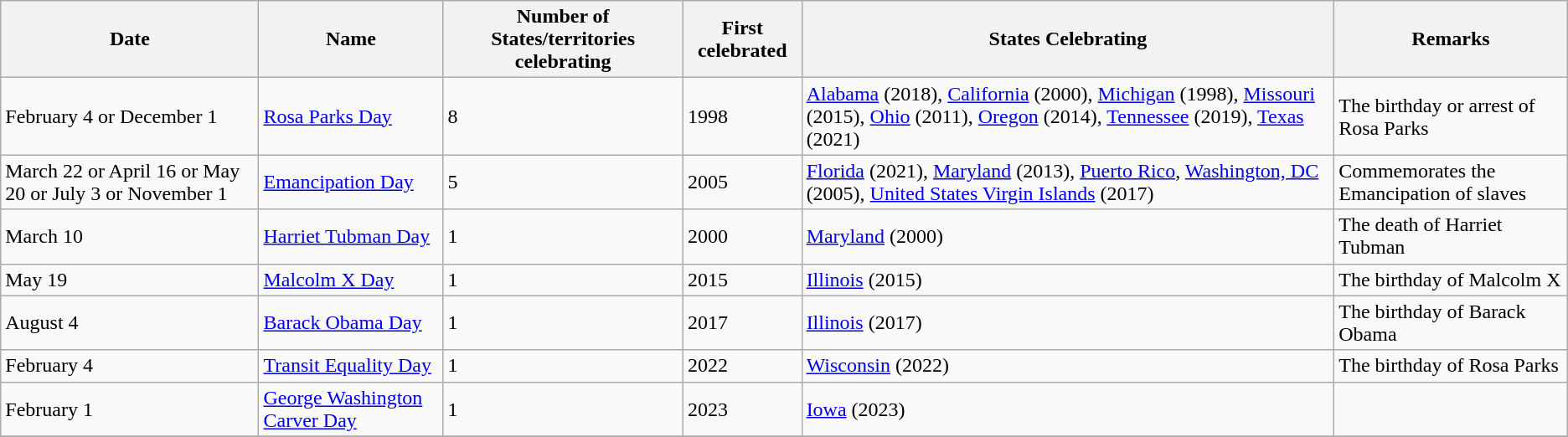<table class="wikitable">
<tr>
<th colspan=1>Date</th>
<th>Name</th>
<th>Number of States/territories celebrating</th>
<th>First celebrated</th>
<th>States Celebrating</th>
<th>Remarks</th>
</tr>
<tr>
<td>February 4 or December 1</td>
<td><a href='#'>Rosa Parks Day</a></td>
<td>8</td>
<td>1998</td>
<td><a href='#'>Alabama</a> (2018), <a href='#'>California</a> (2000), <a href='#'>Michigan</a> (1998), <a href='#'>Missouri</a> (2015), <a href='#'>Ohio</a> (2011), <a href='#'>Oregon</a> (2014), <a href='#'>Tennessee</a> (2019), <a href='#'>Texas</a> (2021)</td>
<td>The birthday or arrest of Rosa Parks</td>
</tr>
<tr>
<td>March 22 or April 16 or May 20 or July 3 or November 1</td>
<td><a href='#'>Emancipation Day</a></td>
<td>5</td>
<td>2005</td>
<td><a href='#'>Florida</a> (2021), <a href='#'>Maryland</a> (2013), <a href='#'>Puerto Rico</a>, <a href='#'>Washington, DC</a> (2005), <a href='#'>United States Virgin Islands</a> (2017)</td>
<td>Commemorates the Emancipation of slaves</td>
</tr>
<tr>
<td>March 10</td>
<td><a href='#'>Harriet Tubman Day</a></td>
<td>1</td>
<td>2000</td>
<td><a href='#'>Maryland</a> (2000)</td>
<td>The death of Harriet Tubman</td>
</tr>
<tr>
<td>May 19</td>
<td><a href='#'>Malcolm X Day</a></td>
<td>1</td>
<td>2015</td>
<td><a href='#'>Illinois</a> (2015)</td>
<td>The birthday of Malcolm X</td>
</tr>
<tr>
<td>August 4</td>
<td><a href='#'>Barack Obama Day</a></td>
<td>1</td>
<td>2017</td>
<td><a href='#'>Illinois</a> (2017)</td>
<td>The birthday of Barack Obama</td>
</tr>
<tr>
<td>February 4</td>
<td><a href='#'>Transit Equality Day</a></td>
<td>1</td>
<td>2022</td>
<td><a href='#'>Wisconsin</a> (2022)</td>
<td>The birthday of Rosa Parks</td>
</tr>
<tr>
<td>February 1</td>
<td><a href='#'>George Washington Carver Day</a></td>
<td>1</td>
<td>2023</td>
<td><a href='#'>Iowa</a> (2023)</td>
<td></td>
</tr>
<tr>
</tr>
</table>
